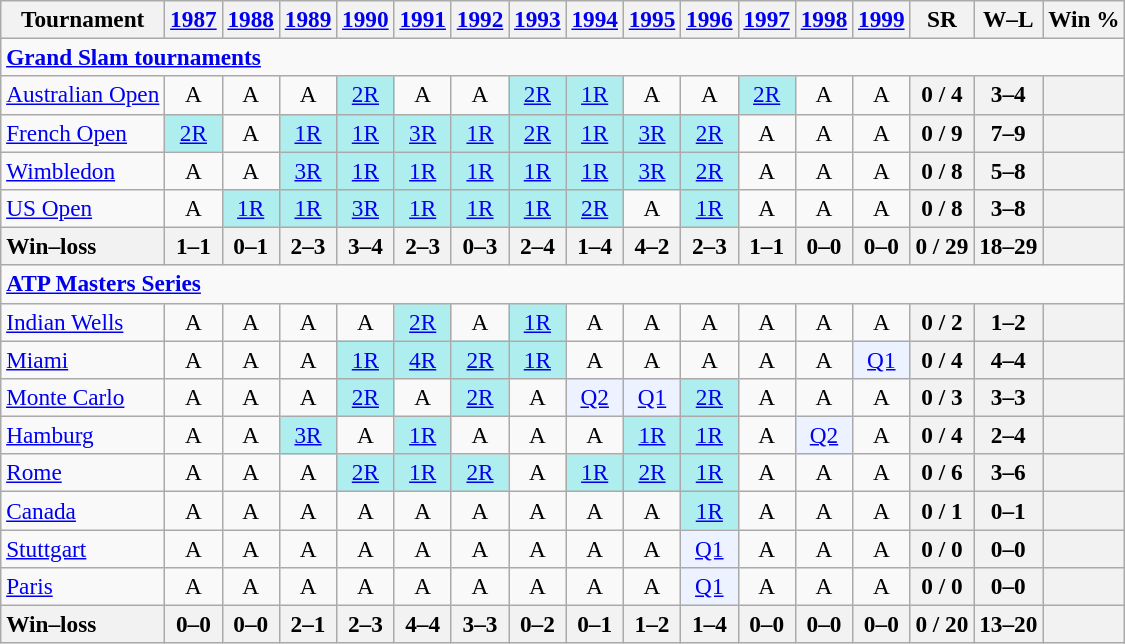<table class=wikitable style=text-align:center;font-size:97%>
<tr>
<th>Tournament</th>
<th><a href='#'>1987</a></th>
<th><a href='#'>1988</a></th>
<th><a href='#'>1989</a></th>
<th><a href='#'>1990</a></th>
<th><a href='#'>1991</a></th>
<th><a href='#'>1992</a></th>
<th><a href='#'>1993</a></th>
<th><a href='#'>1994</a></th>
<th><a href='#'>1995</a></th>
<th><a href='#'>1996</a></th>
<th><a href='#'>1997</a></th>
<th><a href='#'>1998</a></th>
<th><a href='#'>1999</a></th>
<th>SR</th>
<th>W–L</th>
<th>Win %</th>
</tr>
<tr>
<td colspan=23 align=left><strong><a href='#'>Grand Slam tournaments</a></strong></td>
</tr>
<tr>
<td align=left><a href='#'>Australian Open</a></td>
<td>A</td>
<td>A</td>
<td>A</td>
<td bgcolor=afeeee><a href='#'>2R</a></td>
<td>A</td>
<td>A</td>
<td bgcolor=afeeee><a href='#'>2R</a></td>
<td bgcolor=afeeee><a href='#'>1R</a></td>
<td>A</td>
<td>A</td>
<td bgcolor=afeeee><a href='#'>2R</a></td>
<td>A</td>
<td>A</td>
<th>0 / 4</th>
<th>3–4</th>
<th></th>
</tr>
<tr>
<td align=left><a href='#'>French Open</a></td>
<td bgcolor=afeeee><a href='#'>2R</a></td>
<td>A</td>
<td bgcolor=afeeee><a href='#'>1R</a></td>
<td bgcolor=afeeee><a href='#'>1R</a></td>
<td bgcolor=afeeee><a href='#'>3R</a></td>
<td bgcolor=afeeee><a href='#'>1R</a></td>
<td bgcolor=afeeee><a href='#'>2R</a></td>
<td bgcolor=afeeee><a href='#'>1R</a></td>
<td bgcolor=afeeee><a href='#'>3R</a></td>
<td bgcolor=afeeee><a href='#'>2R</a></td>
<td>A</td>
<td>A</td>
<td>A</td>
<th>0 / 9</th>
<th>7–9</th>
<th></th>
</tr>
<tr>
<td align=left><a href='#'>Wimbledon</a></td>
<td>A</td>
<td>A</td>
<td bgcolor=afeeee><a href='#'>3R</a></td>
<td bgcolor=afeeee><a href='#'>1R</a></td>
<td bgcolor=afeeee><a href='#'>1R</a></td>
<td bgcolor=afeeee><a href='#'>1R</a></td>
<td bgcolor=afeeee><a href='#'>1R</a></td>
<td bgcolor=afeeee><a href='#'>1R</a></td>
<td bgcolor=afeeee><a href='#'>3R</a></td>
<td bgcolor=afeeee><a href='#'>2R</a></td>
<td>A</td>
<td>A</td>
<td>A</td>
<th>0 / 8</th>
<th>5–8</th>
<th></th>
</tr>
<tr>
<td align=left><a href='#'>US Open</a></td>
<td>A</td>
<td bgcolor=afeeee><a href='#'>1R</a></td>
<td bgcolor=afeeee><a href='#'>1R</a></td>
<td bgcolor=afeeee><a href='#'>3R</a></td>
<td bgcolor=afeeee><a href='#'>1R</a></td>
<td bgcolor=afeeee><a href='#'>1R</a></td>
<td bgcolor=afeeee><a href='#'>1R</a></td>
<td bgcolor=afeeee><a href='#'>2R</a></td>
<td>A</td>
<td bgcolor=afeeee><a href='#'>1R</a></td>
<td>A</td>
<td>A</td>
<td>A</td>
<th>0 / 8</th>
<th>3–8</th>
<th></th>
</tr>
<tr>
<th style=text-align:left>Win–loss</th>
<th>1–1</th>
<th>0–1</th>
<th>2–3</th>
<th>3–4</th>
<th>2–3</th>
<th>0–3</th>
<th>2–4</th>
<th>1–4</th>
<th>4–2</th>
<th>2–3</th>
<th>1–1</th>
<th>0–0</th>
<th>0–0</th>
<th>0 / 29</th>
<th>18–29</th>
<th></th>
</tr>
<tr>
<td colspan=23 align=left><strong><a href='#'>ATP Masters Series</a></strong></td>
</tr>
<tr>
<td align=left><a href='#'>Indian Wells</a></td>
<td>A</td>
<td>A</td>
<td>A</td>
<td>A</td>
<td bgcolor=afeeee><a href='#'>2R</a></td>
<td>A</td>
<td bgcolor=afeeee><a href='#'>1R</a></td>
<td>A</td>
<td>A</td>
<td>A</td>
<td>A</td>
<td>A</td>
<td>A</td>
<th>0 / 2</th>
<th>1–2</th>
<th></th>
</tr>
<tr>
<td align=left><a href='#'>Miami</a></td>
<td>A</td>
<td>A</td>
<td>A</td>
<td bgcolor=afeeee><a href='#'>1R</a></td>
<td bgcolor=afeeee><a href='#'>4R</a></td>
<td bgcolor=afeeee><a href='#'>2R</a></td>
<td bgcolor=afeeee><a href='#'>1R</a></td>
<td>A</td>
<td>A</td>
<td>A</td>
<td>A</td>
<td>A</td>
<td bgcolor=ecf2ff><a href='#'>Q1</a></td>
<th>0 / 4</th>
<th>4–4</th>
<th></th>
</tr>
<tr>
<td align=left><a href='#'>Monte Carlo</a></td>
<td>A</td>
<td>A</td>
<td>A</td>
<td bgcolor=afeeee><a href='#'>2R</a></td>
<td>A</td>
<td bgcolor=afeeee><a href='#'>2R</a></td>
<td>A</td>
<td bgcolor=ecf2ff><a href='#'>Q2</a></td>
<td bgcolor=ecf2ff><a href='#'>Q1</a></td>
<td bgcolor=afeeee><a href='#'>2R</a></td>
<td>A</td>
<td>A</td>
<td>A</td>
<th>0 / 3</th>
<th>3–3</th>
<th></th>
</tr>
<tr>
<td align=left><a href='#'>Hamburg</a></td>
<td>A</td>
<td>A</td>
<td bgcolor=afeeee><a href='#'>3R</a></td>
<td>A</td>
<td bgcolor=afeeee><a href='#'>1R</a></td>
<td>A</td>
<td>A</td>
<td>A</td>
<td bgcolor=afeeee><a href='#'>1R</a></td>
<td bgcolor=afeeee><a href='#'>1R</a></td>
<td>A</td>
<td bgcolor=ecf2ff><a href='#'>Q2</a></td>
<td>A</td>
<th>0 / 4</th>
<th>2–4</th>
<th></th>
</tr>
<tr>
<td align=left><a href='#'>Rome</a></td>
<td>A</td>
<td>A</td>
<td>A</td>
<td bgcolor=afeeee><a href='#'>2R</a></td>
<td bgcolor=afeeee><a href='#'>1R</a></td>
<td bgcolor=afeeee><a href='#'>2R</a></td>
<td>A</td>
<td bgcolor=afeeee><a href='#'>1R</a></td>
<td bgcolor=afeeee><a href='#'>2R</a></td>
<td bgcolor=afeeee><a href='#'>1R</a></td>
<td>A</td>
<td>A</td>
<td>A</td>
<th>0 / 6</th>
<th>3–6</th>
<th></th>
</tr>
<tr>
<td align=left><a href='#'>Canada</a></td>
<td>A</td>
<td>A</td>
<td>A</td>
<td>A</td>
<td>A</td>
<td>A</td>
<td>A</td>
<td>A</td>
<td>A</td>
<td bgcolor=afeeee><a href='#'>1R</a></td>
<td>A</td>
<td>A</td>
<td>A</td>
<th>0 / 1</th>
<th>0–1</th>
<th></th>
</tr>
<tr>
<td align=left><a href='#'>Stuttgart</a></td>
<td>A</td>
<td>A</td>
<td>A</td>
<td>A</td>
<td>A</td>
<td>A</td>
<td>A</td>
<td>A</td>
<td>A</td>
<td bgcolor=ecf2ff><a href='#'>Q1</a></td>
<td>A</td>
<td>A</td>
<td>A</td>
<th>0 / 0</th>
<th>0–0</th>
<th></th>
</tr>
<tr>
<td align=left><a href='#'>Paris</a></td>
<td>A</td>
<td>A</td>
<td>A</td>
<td>A</td>
<td>A</td>
<td>A</td>
<td>A</td>
<td>A</td>
<td>A</td>
<td bgcolor=ecf2ff><a href='#'>Q1</a></td>
<td>A</td>
<td>A</td>
<td>A</td>
<th>0 / 0</th>
<th>0–0</th>
<th></th>
</tr>
<tr>
<th style=text-align:left>Win–loss</th>
<th>0–0</th>
<th>0–0</th>
<th>2–1</th>
<th>2–3</th>
<th>4–4</th>
<th>3–3</th>
<th>0–2</th>
<th>0–1</th>
<th>1–2</th>
<th>1–4</th>
<th>0–0</th>
<th>0–0</th>
<th>0–0</th>
<th>0 / 20</th>
<th>13–20</th>
<th></th>
</tr>
</table>
